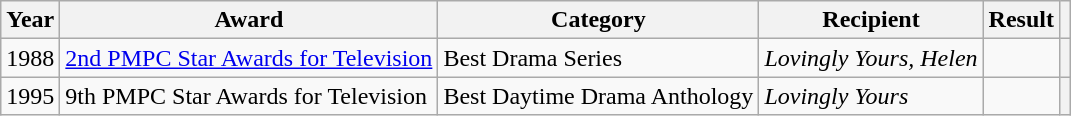<table class="wikitable">
<tr>
<th>Year</th>
<th>Award</th>
<th>Category</th>
<th>Recipient</th>
<th>Result</th>
<th></th>
</tr>
<tr>
<td>1988</td>
<td><a href='#'>2nd PMPC Star Awards for Television</a></td>
<td>Best Drama Series</td>
<td><em>Lovingly Yours, Helen</em></td>
<td></td>
<th></th>
</tr>
<tr>
<td>1995</td>
<td>9th PMPC Star Awards for Television</td>
<td>Best Daytime Drama Anthology</td>
<td><em>Lovingly Yours</em></td>
<td></td>
<th></th>
</tr>
</table>
